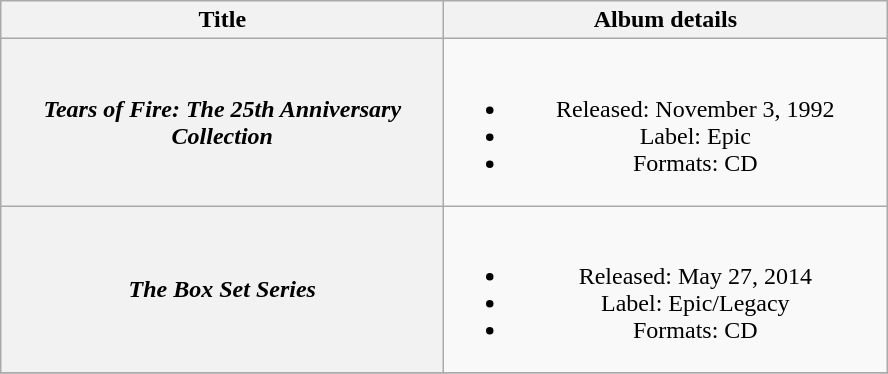<table class="wikitable plainrowheaders" style="text-align:center;">
<tr>
<th scope="col" style="width:18em;">Title</th>
<th scope="col" style="width:18em;">Album details</th>
</tr>
<tr>
<th scope="row"><em>Tears of Fire: The 25th Anniversary<br>Collection</em></th>
<td><br><ul><li>Released: November 3, 1992</li><li>Label: Epic</li><li>Formats: CD</li></ul></td>
</tr>
<tr>
<th scope="row"><em>The Box Set Series</em></th>
<td><br><ul><li>Released: May 27, 2014</li><li>Label: Epic/Legacy</li><li>Formats: CD</li></ul></td>
</tr>
<tr>
</tr>
</table>
